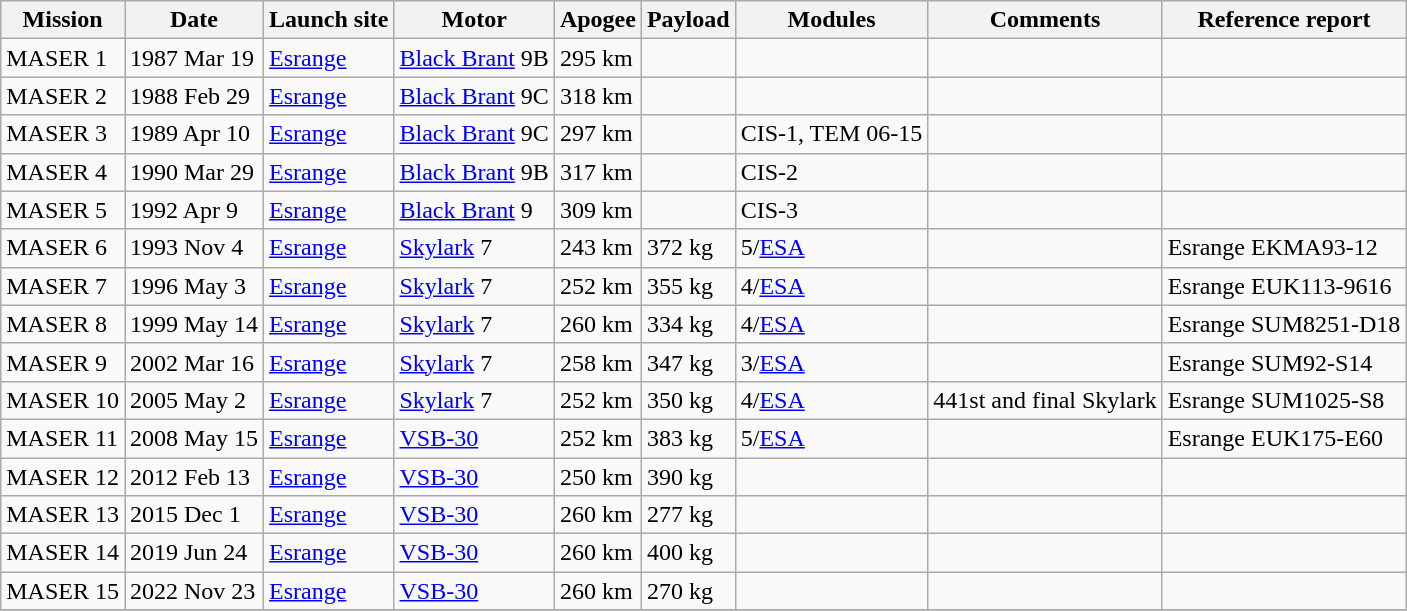<table class=wikitable>
<tr>
<th>Mission</th>
<th>Date</th>
<th>Launch site</th>
<th>Motor</th>
<th>Apogee</th>
<th>Payload</th>
<th>Modules</th>
<th>Comments</th>
<th>Reference report</th>
</tr>
<tr>
<td>MASER 1</td>
<td>1987 Mar 19</td>
<td><a href='#'>Esrange</a></td>
<td><a href='#'>Black Brant</a> 9B</td>
<td>295 km</td>
<td></td>
<td></td>
<td></td>
<td></td>
</tr>
<tr>
<td>MASER 2</td>
<td>1988 Feb 29</td>
<td><a href='#'>Esrange</a></td>
<td><a href='#'>Black Brant</a> 9C</td>
<td>318 km</td>
<td></td>
<td></td>
<td></td>
<td></td>
</tr>
<tr>
<td>MASER 3</td>
<td>1989 Apr 10</td>
<td><a href='#'>Esrange</a></td>
<td><a href='#'>Black Brant</a> 9C</td>
<td>297 km</td>
<td></td>
<td>CIS-1, TEM 06-15</td>
<td></td>
<td></td>
</tr>
<tr>
<td>MASER 4</td>
<td>1990 Mar 29</td>
<td><a href='#'>Esrange</a></td>
<td><a href='#'>Black Brant</a> 9B</td>
<td>317 km</td>
<td></td>
<td>CIS-2</td>
<td></td>
<td></td>
</tr>
<tr>
<td>MASER 5</td>
<td>1992 Apr  9</td>
<td><a href='#'>Esrange</a></td>
<td><a href='#'>Black Brant</a> 9</td>
<td>309 km</td>
<td></td>
<td>CIS-3</td>
<td></td>
<td></td>
</tr>
<tr>
<td>MASER 6</td>
<td>1993 Nov  4</td>
<td><a href='#'>Esrange</a></td>
<td><a href='#'>Skylark</a> 7</td>
<td>243 km</td>
<td>372 kg</td>
<td>5/<a href='#'>ESA</a></td>
<td></td>
<td>Esrange EKMA93-12</td>
</tr>
<tr>
<td>MASER 7</td>
<td>1996 May  3</td>
<td><a href='#'>Esrange</a></td>
<td><a href='#'>Skylark</a> 7</td>
<td>252 km</td>
<td>355 kg</td>
<td>4/<a href='#'>ESA</a></td>
<td></td>
<td>Esrange EUK113-9616</td>
</tr>
<tr>
<td>MASER 8</td>
<td>1999 May 14</td>
<td><a href='#'>Esrange</a></td>
<td><a href='#'>Skylark</a> 7</td>
<td>260 km</td>
<td>334 kg</td>
<td>4/<a href='#'>ESA</a></td>
<td></td>
<td>Esrange SUM8251-D18</td>
</tr>
<tr>
<td>MASER 9</td>
<td>2002 Mar 16</td>
<td><a href='#'>Esrange</a></td>
<td><a href='#'>Skylark</a> 7</td>
<td>258 km</td>
<td>347 kg</td>
<td>3/<a href='#'>ESA</a></td>
<td></td>
<td>Esrange SUM92-S14</td>
</tr>
<tr>
<td>MASER 10</td>
<td>2005 May  2</td>
<td><a href='#'>Esrange</a></td>
<td><a href='#'>Skylark</a> 7</td>
<td>252 km</td>
<td>350 kg</td>
<td>4/<a href='#'>ESA</a></td>
<td>441st and final Skylark</td>
<td>Esrange SUM1025-S8</td>
</tr>
<tr>
<td>MASER 11</td>
<td>2008 May 15</td>
<td><a href='#'>Esrange</a></td>
<td><a href='#'>VSB-30</a></td>
<td>252 km</td>
<td>383 kg</td>
<td>5/<a href='#'>ESA</a></td>
<td></td>
<td>Esrange EUK175-E60</td>
</tr>
<tr>
<td>MASER 12</td>
<td>2012 Feb 13</td>
<td><a href='#'>Esrange</a></td>
<td><a href='#'>VSB-30</a></td>
<td>250 km</td>
<td>390 kg</td>
<td></td>
<td></td>
<td></td>
</tr>
<tr>
<td>MASER 13</td>
<td>2015 Dec 1</td>
<td><a href='#'>Esrange</a></td>
<td><a href='#'>VSB-30</a></td>
<td>260 km</td>
<td>277 kg</td>
<td></td>
<td></td>
<td></td>
</tr>
<tr>
<td>MASER 14</td>
<td>2019 Jun 24</td>
<td><a href='#'>Esrange</a></td>
<td><a href='#'>VSB-30</a></td>
<td>260 km</td>
<td>400 kg</td>
<td></td>
<td></td>
<td></td>
</tr>
<tr>
<td>MASER 15</td>
<td>2022 Nov 23</td>
<td><a href='#'>Esrange</a></td>
<td><a href='#'>VSB-30</a></td>
<td>260 km</td>
<td>270 kg</td>
<td></td>
<td></td>
<td></td>
</tr>
<tr>
</tr>
</table>
